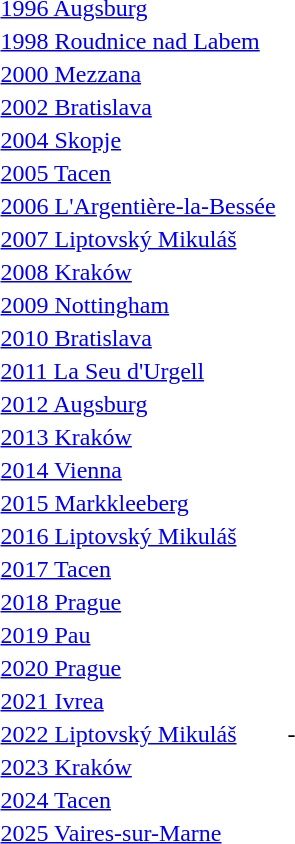<table>
<tr>
<td><a href='#'>1996 Augsburg</a></td>
<td></td>
<td></td>
<td></td>
</tr>
<tr>
<td><a href='#'>1998 Roudnice nad Labem</a></td>
<td></td>
<td></td>
<td></td>
</tr>
<tr>
<td><a href='#'>2000 Mezzana</a></td>
<td></td>
<td></td>
<td></td>
</tr>
<tr>
<td><a href='#'>2002 Bratislava</a></td>
<td></td>
<td></td>
<td></td>
</tr>
<tr>
<td><a href='#'>2004 Skopje</a></td>
<td></td>
<td></td>
<td></td>
</tr>
<tr>
<td><a href='#'>2005 Tacen</a></td>
<td></td>
<td></td>
<td></td>
</tr>
<tr>
<td><a href='#'>2006 L'Argentière-la-Bessée</a></td>
<td></td>
<td></td>
<td></td>
</tr>
<tr>
<td><a href='#'>2007 Liptovský Mikuláš</a></td>
<td></td>
<td></td>
<td></td>
</tr>
<tr>
<td><a href='#'>2008 Kraków</a></td>
<td></td>
<td></td>
<td></td>
</tr>
<tr>
<td><a href='#'>2009 Nottingham</a></td>
<td></td>
<td></td>
<td></td>
</tr>
<tr>
<td><a href='#'>2010 Bratislava</a></td>
<td></td>
<td></td>
<td></td>
</tr>
<tr>
<td><a href='#'>2011 La Seu d'Urgell</a></td>
<td></td>
<td></td>
<td></td>
</tr>
<tr>
<td><a href='#'>2012 Augsburg</a></td>
<td></td>
<td></td>
<td></td>
</tr>
<tr>
<td><a href='#'>2013 Kraków</a></td>
<td></td>
<td></td>
<td></td>
</tr>
<tr>
<td><a href='#'>2014 Vienna</a></td>
<td></td>
<td></td>
<td></td>
</tr>
<tr>
<td><a href='#'>2015 Markkleeberg</a></td>
<td></td>
<td></td>
<td></td>
</tr>
<tr>
<td><a href='#'>2016 Liptovský Mikuláš</a></td>
<td></td>
<td></td>
<td></td>
</tr>
<tr>
<td><a href='#'>2017 Tacen</a></td>
<td></td>
<td></td>
<td></td>
</tr>
<tr>
<td><a href='#'>2018 Prague</a></td>
<td></td>
<td></td>
<td></td>
</tr>
<tr>
<td><a href='#'>2019 Pau</a></td>
<td></td>
<td></td>
<td></td>
</tr>
<tr>
<td><a href='#'>2020 Prague</a></td>
<td></td>
<td></td>
<td></td>
</tr>
<tr>
<td><a href='#'>2021 Ivrea</a></td>
<td></td>
<td></td>
<td></td>
</tr>
<tr>
<td><a href='#'>2022 Liptovský Mikuláš</a></td>
<td><br></td>
<td>-</td>
<td></td>
</tr>
<tr>
<td><a href='#'>2023 Kraków</a></td>
<td></td>
<td></td>
<td></td>
</tr>
<tr>
<td><a href='#'>2024 Tacen</a></td>
<td></td>
<td></td>
<td></td>
</tr>
<tr>
<td><a href='#'>2025 Vaires-sur-Marne</a></td>
<td></td>
<td></td>
<td></td>
</tr>
</table>
